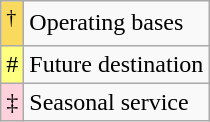<table class="wikitable">
<tr>
<td style="background-color:#fada5e"><sup>†</sup></td>
<td>Operating bases</td>
</tr>
<tr>
<td style="background-color:#ffff80">#</td>
<td>Future destination</td>
</tr>
<tr>
<td style="background-color:#ffd1dc">‡</td>
<td>Seasonal service</td>
</tr>
</table>
